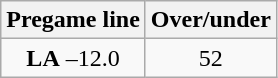<table class="wikitable">
<tr align="center">
<th style=>Pregame line</th>
<th style=>Over/under</th>
</tr>
<tr align="center">
<td><strong>LA</strong> –12.0</td>
<td>52</td>
</tr>
</table>
